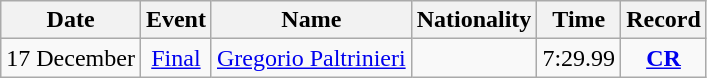<table class="wikitable" style=text-align:center>
<tr>
<th>Date</th>
<th>Event</th>
<th>Name</th>
<th>Nationality</th>
<th>Time</th>
<th>Record</th>
</tr>
<tr>
<td>17 December</td>
<td><a href='#'>Final</a></td>
<td align=left><a href='#'>Gregorio Paltrinieri</a></td>
<td align=left></td>
<td>7:29.99</td>
<td><strong><a href='#'>CR</a></strong></td>
</tr>
</table>
